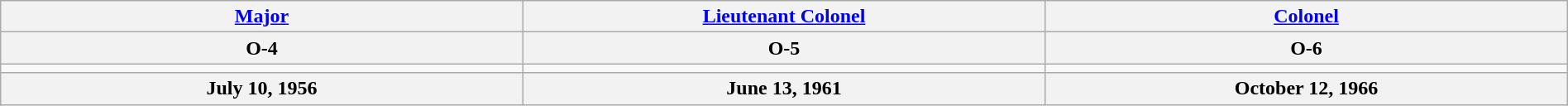<table class="wikitable"  style=" margin:auto; width:100%;">
<tr>
<th><a href='#'>Major</a></th>
<th><a href='#'>Lieutenant Colonel</a></th>
<th><a href='#'>Colonel</a></th>
</tr>
<tr>
<th>O-4</th>
<th>O-5</th>
<th>O-6</th>
</tr>
<tr>
<td style="text-align:center; width:16%;"></td>
<td style="text-align:center; width:16%;"></td>
<td style="text-align:center; width:16%;"></td>
</tr>
<tr>
<th>July 10, 1956</th>
<th>June 13, 1961</th>
<th>October 12, 1966</th>
</tr>
</table>
